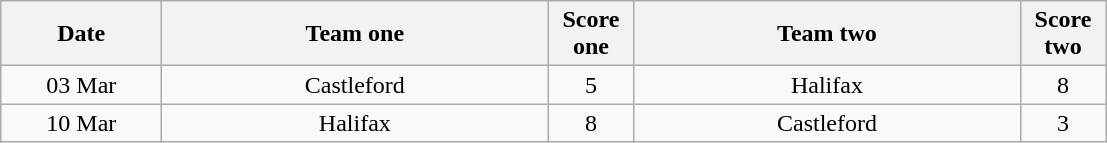<table class="wikitable" style="text-align: center">
<tr>
<th width=100>Date</th>
<th width=250>Team one</th>
<th width=50>Score one</th>
<th width=250>Team two</th>
<th width=50>Score two</th>
</tr>
<tr>
<td>03 Mar</td>
<td>Castleford</td>
<td>5</td>
<td>Halifax</td>
<td>8</td>
</tr>
<tr>
<td>10 Mar</td>
<td>Halifax</td>
<td>8</td>
<td>Castleford</td>
<td>3</td>
</tr>
</table>
